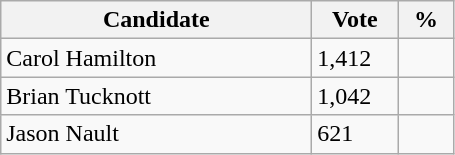<table class="wikitable">
<tr>
<th bgcolor="#DDDDFF" width="200px">Candidate</th>
<th bgcolor="#DDDDFF" width="50px">Vote</th>
<th bgcolor="#DDDDFF" width="30px">%</th>
</tr>
<tr>
<td>Carol Hamilton</td>
<td>1,412</td>
<td></td>
</tr>
<tr>
<td>Brian Tucknott</td>
<td>1,042</td>
<td></td>
</tr>
<tr>
<td>Jason Nault</td>
<td>621</td>
<td></td>
</tr>
</table>
